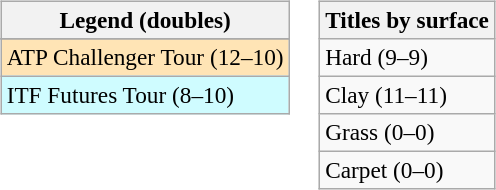<table>
<tr valign=top>
<td><br><table class=wikitable style=font-size:97%>
<tr>
<th>Legend (doubles)</th>
</tr>
<tr bgcolor=e5d1cb>
</tr>
<tr bgcolor=moccasin>
<td>ATP Challenger Tour (12–10)</td>
</tr>
<tr bgcolor=cffcff>
<td>ITF Futures Tour (8–10)</td>
</tr>
</table>
</td>
<td><br><table class=wikitable style=font-size:97%>
<tr>
<th>Titles by surface</th>
</tr>
<tr>
<td>Hard (9–9)</td>
</tr>
<tr>
<td>Clay (11–11)</td>
</tr>
<tr>
<td>Grass (0–0)</td>
</tr>
<tr>
<td>Carpet (0–0)</td>
</tr>
</table>
</td>
</tr>
</table>
